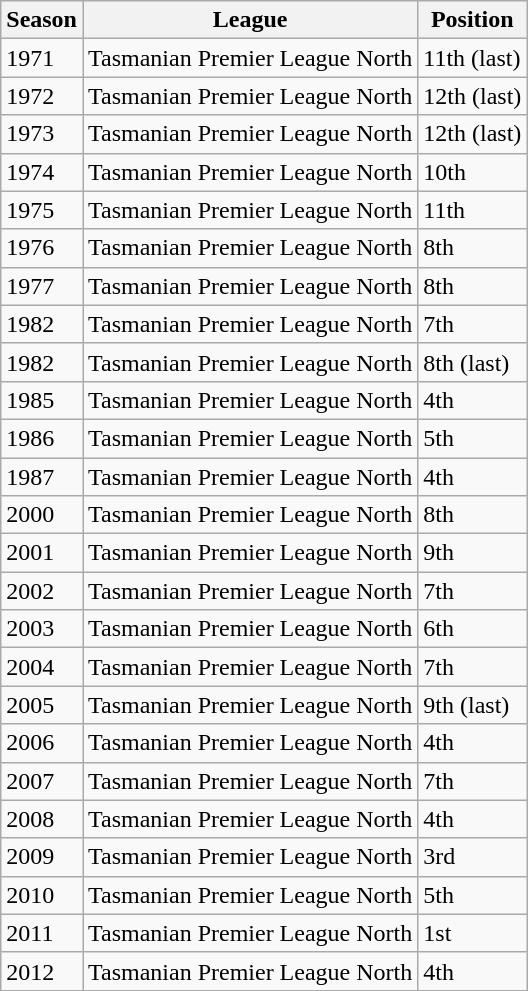<table class="wikitable">
<tr>
<th>Season</th>
<th>League</th>
<th>Position</th>
</tr>
<tr>
<td>1971</td>
<td>Tasmanian Premier League North</td>
<td>11th (last)</td>
</tr>
<tr>
<td>1972</td>
<td>Tasmanian Premier League North</td>
<td>12th (last)</td>
</tr>
<tr>
<td>1973</td>
<td>Tasmanian Premier League North</td>
<td>12th (last)</td>
</tr>
<tr>
<td>1974</td>
<td>Tasmanian Premier League North</td>
<td>10th</td>
</tr>
<tr>
<td>1975</td>
<td>Tasmanian Premier League North</td>
<td>11th</td>
</tr>
<tr>
<td>1976</td>
<td>Tasmanian Premier League North</td>
<td>8th</td>
</tr>
<tr>
<td>1977</td>
<td>Tasmanian Premier League North</td>
<td>8th</td>
</tr>
<tr>
<td>1982</td>
<td>Tasmanian Premier League North</td>
<td>7th</td>
</tr>
<tr>
<td>1982</td>
<td>Tasmanian Premier League North</td>
<td>8th (last)</td>
</tr>
<tr>
<td>1985</td>
<td>Tasmanian Premier League North</td>
<td>4th</td>
</tr>
<tr>
<td>1986</td>
<td>Tasmanian Premier League North</td>
<td>5th</td>
</tr>
<tr>
<td>1987</td>
<td>Tasmanian Premier League North</td>
<td>4th</td>
</tr>
<tr>
<td>2000</td>
<td>Tasmanian Premier League North</td>
<td>8th</td>
</tr>
<tr>
<td>2001</td>
<td>Tasmanian Premier League North</td>
<td>9th</td>
</tr>
<tr>
<td>2002</td>
<td>Tasmanian Premier League North</td>
<td>7th</td>
</tr>
<tr>
<td>2003</td>
<td>Tasmanian Premier League North</td>
<td>6th</td>
</tr>
<tr>
<td>2004</td>
<td>Tasmanian Premier League North</td>
<td>7th</td>
</tr>
<tr>
<td>2005</td>
<td>Tasmanian Premier League North</td>
<td>9th (last)</td>
</tr>
<tr>
<td>2006</td>
<td>Tasmanian Premier League North</td>
<td>4th</td>
</tr>
<tr>
<td>2007</td>
<td>Tasmanian Premier League North</td>
<td>7th</td>
</tr>
<tr>
<td>2008</td>
<td>Tasmanian Premier League North</td>
<td>4th</td>
</tr>
<tr>
<td>2009</td>
<td>Tasmanian Premier League North</td>
<td>3rd</td>
</tr>
<tr>
<td>2010</td>
<td>Tasmanian Premier League North</td>
<td>5th</td>
</tr>
<tr>
<td>2011</td>
<td>Tasmanian Premier League North</td>
<td>1st</td>
</tr>
<tr>
<td>2012</td>
<td>Tasmanian Premier League North</td>
<td>4th</td>
</tr>
</table>
